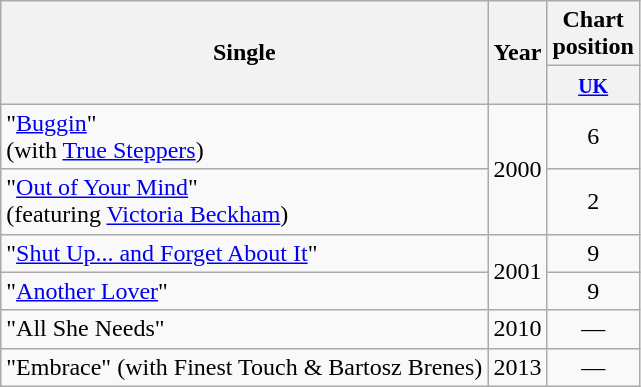<table class="wikitable">
<tr>
<th rowspan="2">Single</th>
<th rowspan="2">Year</th>
<th>Chart position</th>
</tr>
<tr>
<th width="40"><small><a href='#'>UK</a></small></th>
</tr>
<tr>
<td>"<a href='#'>Buggin</a>" <br><span>(with <a href='#'>True Steppers</a>)</span></td>
<td rowspan="2">2000</td>
<td style="text-align:center;">6</td>
</tr>
<tr>
<td>"<a href='#'>Out of Your Mind</a>" <br><span>(featuring <a href='#'>Victoria Beckham</a>)</span></td>
<td style="text-align:center;">2</td>
</tr>
<tr>
<td>"<a href='#'>Shut Up... and Forget About It</a>"</td>
<td rowspan="2">2001</td>
<td style="text-align:center;">9</td>
</tr>
<tr>
<td>"<a href='#'>Another Lover</a>"</td>
<td style="text-align:center;">9</td>
</tr>
<tr>
<td>"All She Needs"</td>
<td>2010</td>
<td style="text-align:center;">—</td>
</tr>
<tr>
<td>"Embrace" (with Finest Touch & Bartosz Brenes)</td>
<td>2013</td>
<td style="text-align:center;">—</td>
</tr>
</table>
